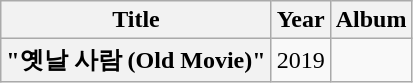<table class="wikitable plainrowheaders" style="text-align:center;">
<tr>
<th scope="col" rowspan="1">Title</th>
<th scope="col" rowspan="1">Year</th>
<th scope="col" rowspan="1">Album</th>
</tr>
<tr>
<th scope="row">"옛날 사람 (Old Movie)"</th>
<td>2019</td>
<td></td>
</tr>
</table>
